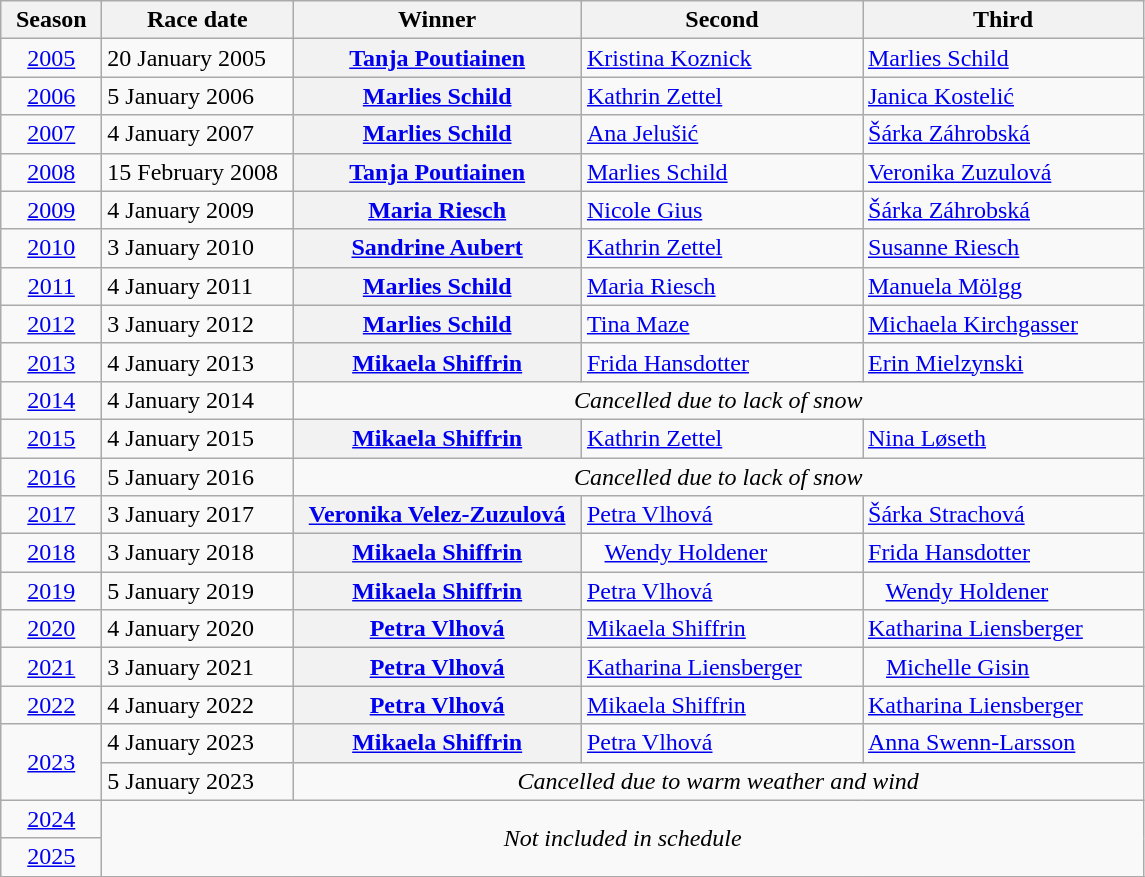<table class="wikitable plainrowheaders">
<tr>
<th scope="col" width=60>Season</th>
<th scope="col" width=120>Race date</th>
<th scope="col" width=185>Winner</th>
<th scope="col" width=180>Second</th>
<th scope="col" width=180>Third</th>
</tr>
<tr>
<td align=center><a href='#'>2005</a></td>
<td align=left>20 January 2005</td>
<th scope="row"> <a href='#'>Tanja Poutiainen</a></th>
<td> <a href='#'>Kristina Koznick</a></td>
<td> <a href='#'>Marlies Schild</a></td>
</tr>
<tr>
<td align=center><a href='#'>2006</a></td>
<td align=left>5 January 2006</td>
<th scope="row"> <a href='#'>Marlies Schild</a></th>
<td> <a href='#'>Kathrin Zettel</a></td>
<td> <a href='#'>Janica Kostelić</a></td>
</tr>
<tr>
<td align=center><a href='#'>2007</a></td>
<td align=left>4 January 2007</td>
<th scope="row"> <a href='#'>Marlies Schild</a> </th>
<td> <a href='#'>Ana Jelušić</a></td>
<td> <a href='#'>Šárka Záhrobská</a></td>
</tr>
<tr>
<td align=center><a href='#'>2008</a></td>
<td align=left>15 February 2008</td>
<th scope="row"> <a href='#'>Tanja Poutiainen</a> </th>
<td> <a href='#'>Marlies Schild</a></td>
<td> <a href='#'>Veronika Zuzulová</a></td>
</tr>
<tr>
<td align=center><a href='#'>2009</a></td>
<td align=left>4 January 2009</td>
<th scope="row"> <a href='#'>Maria Riesch</a></th>
<td> <a href='#'>Nicole Gius</a></td>
<td> <a href='#'>Šárka Záhrobská</a></td>
</tr>
<tr>
<td align=center><a href='#'>2010</a></td>
<td align=left>3 January 2010</td>
<th scope="row"> <a href='#'>Sandrine Aubert</a></th>
<td> <a href='#'>Kathrin Zettel</a></td>
<td> <a href='#'>Susanne Riesch</a></td>
</tr>
<tr>
<td align=center><a href='#'>2011</a></td>
<td align=left>4 January 2011</td>
<th scope="row"> <a href='#'>Marlies Schild</a> </th>
<td> <a href='#'>Maria Riesch</a></td>
<td> <a href='#'>Manuela Mölgg</a></td>
</tr>
<tr>
<td align=center><a href='#'>2012</a></td>
<td align=left>3 January 2012</td>
<th scope="row"> <a href='#'>Marlies Schild</a> </th>
<td> <a href='#'>Tina Maze</a></td>
<td> <a href='#'>Michaela Kirchgasser</a></td>
</tr>
<tr>
<td align=center><a href='#'>2013</a></td>
<td align=left>4 January 2013</td>
<th scope="row"> <a href='#'>Mikaela Shiffrin</a></th>
<td> <a href='#'>Frida Hansdotter</a></td>
<td> <a href='#'>Erin Mielzynski</a></td>
</tr>
<tr>
<td align=center><a href='#'>2014</a></td>
<td align=left>4 January 2014</td>
<td colspan=3 align=center><em>Cancelled due to lack of snow</em></td>
</tr>
<tr>
<td align=center><a href='#'>2015</a></td>
<td align=left>4 January 2015</td>
<th scope="row"> <a href='#'>Mikaela Shiffrin</a> </th>
<td> <a href='#'>Kathrin Zettel</a></td>
<td> <a href='#'>Nina Løseth</a></td>
</tr>
<tr>
<td align=center><a href='#'>2016</a></td>
<td align=left>5 January 2016</td>
<td colspan=3 align=center><em>Cancelled due to lack of snow</em></td>
</tr>
<tr>
<td align=center><a href='#'>2017</a></td>
<td align=left>3 January 2017</td>
<th scope="row"> <a href='#'>Veronika Velez-Zuzulová</a></th>
<td> <a href='#'>Petra Vlhová</a></td>
<td> <a href='#'>Šárka Strachová</a></td>
</tr>
<tr>
<td align=center><a href='#'>2018</a></td>
<td align=left>3 January 2018</td>
<th scope="row"> <a href='#'>Mikaela Shiffrin</a> </th>
<td>   <a href='#'>Wendy Holdener</a></td>
<td> <a href='#'>Frida Hansdotter</a></td>
</tr>
<tr>
<td align=center><a href='#'>2019</a></td>
<td align=left>5 January 2019</td>
<th scope="row"> <a href='#'>Mikaela Shiffrin</a> </th>
<td> <a href='#'>Petra Vlhová</a></td>
<td>   <a href='#'>Wendy Holdener</a></td>
</tr>
<tr>
<td align=center><a href='#'>2020</a></td>
<td align=left>4 January 2020</td>
<th scope="row"> <a href='#'>Petra Vlhová</a></th>
<td> <a href='#'>Mikaela Shiffrin</a></td>
<td> <a href='#'>Katharina Liensberger</a></td>
</tr>
<tr>
<td align=center><a href='#'>2021</a></td>
<td align=left>3 January 2021</td>
<th scope="row"> <a href='#'>Petra Vlhová</a> </th>
<td> <a href='#'>Katharina Liensberger</a></td>
<td>   <a href='#'>Michelle Gisin</a></td>
</tr>
<tr>
<td align=center><a href='#'>2022</a></td>
<td align=left>4 January 2022</td>
<th scope="row"> <a href='#'>Petra Vlhová</a> </th>
<td> <a href='#'>Mikaela Shiffrin</a></td>
<td> <a href='#'>Katharina Liensberger</a></td>
</tr>
<tr>
<td rowspan=2 align=center><a href='#'>2023</a></td>
<td align=left>4 January 2023</td>
<th scope="row"> <a href='#'>Mikaela Shiffrin</a> </th>
<td> <a href='#'>Petra Vlhová</a></td>
<td> <a href='#'>Anna Swenn-Larsson</a></td>
</tr>
<tr>
<td align=left>5 January 2023</td>
<td colspan=3 align=center><em>Cancelled due to warm weather and wind</em></td>
</tr>
<tr>
<td align=center><a href='#'>2024</a></td>
<td colspan=4 rowspan=2 align=center><em>Not included in schedule</em></td>
</tr>
<tr>
<td align=center><a href='#'>2025</a></td>
</tr>
<tr>
</tr>
</table>
